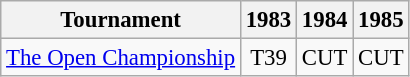<table class="wikitable" style="font-size:95%;text-align:center;">
<tr>
<th>Tournament</th>
<th>1983</th>
<th>1984</th>
<th>1985</th>
</tr>
<tr>
<td align=left><a href='#'>The Open Championship</a></td>
<td>T39</td>
<td>CUT</td>
<td>CUT</td>
</tr>
</table>
